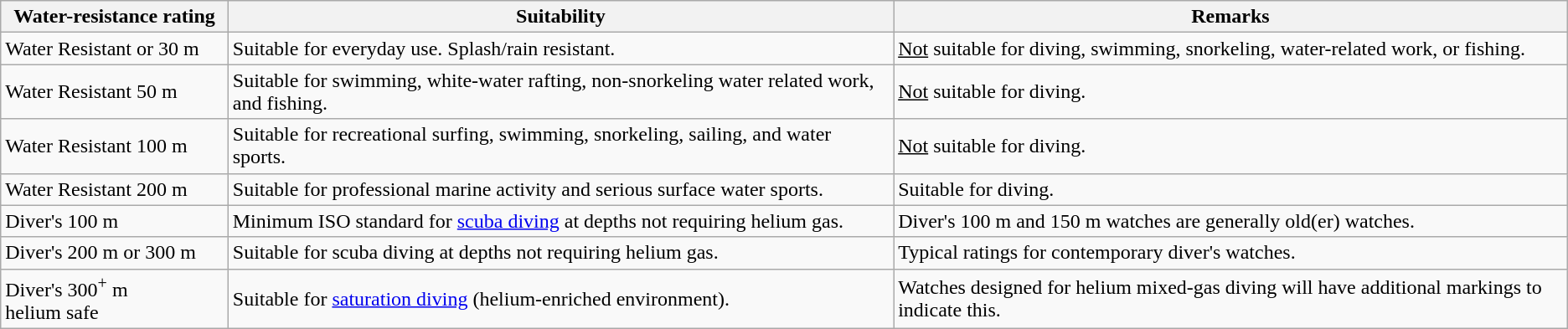<table class="wikitable">
<tr>
<th nowrap="nowrap">Water-resistance rating</th>
<th>Suitability</th>
<th>Remarks</th>
</tr>
<tr>
<td>Water Resistant or 30 m</td>
<td>Suitable for everyday use. Splash/rain resistant.</td>
<td><u>Not</u> suitable for diving, swimming, snorkeling, water-related work, or fishing.</td>
</tr>
<tr>
<td>Water Resistant 50 m</td>
<td>Suitable for swimming, white-water rafting, non-snorkeling water related work, and fishing.</td>
<td><u>Not</u> suitable for diving.</td>
</tr>
<tr>
<td>Water Resistant 100 m</td>
<td>Suitable for recreational surfing, swimming, snorkeling, sailing, and water sports.</td>
<td><u>Not</u> suitable for diving.</td>
</tr>
<tr>
<td>Water Resistant 200 m</td>
<td>Suitable for professional marine activity and serious surface water sports.</td>
<td>Suitable for diving.</td>
</tr>
<tr>
<td>Diver's 100 m</td>
<td>Minimum ISO standard for <a href='#'>scuba diving</a> at depths not requiring helium gas.</td>
<td>Diver's 100 m and 150 m watches are generally old(er) watches.</td>
</tr>
<tr>
<td>Diver's 200 m or 300 m</td>
<td>Suitable for scuba diving at depths not requiring helium gas.</td>
<td>Typical ratings for contemporary diver's watches.</td>
</tr>
<tr>
<td>Diver's 300<sup>+</sup> m helium safe</td>
<td>Suitable for <a href='#'>saturation diving</a> (helium-enriched environment).</td>
<td>Watches designed for helium mixed-gas diving will have additional markings to indicate this.</td>
</tr>
</table>
